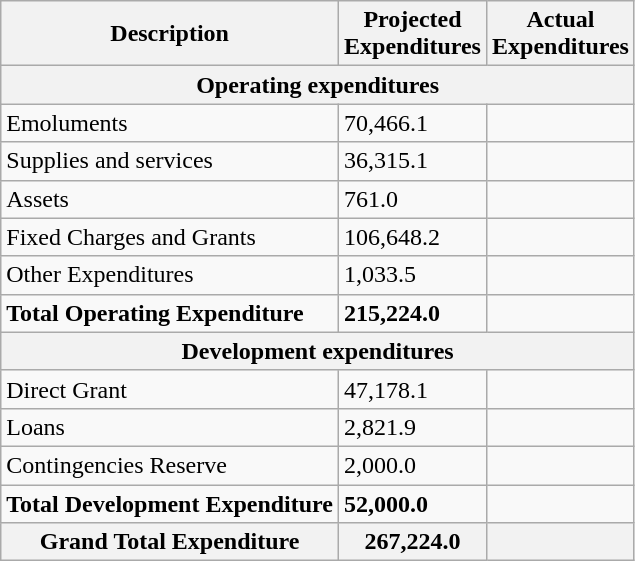<table class="wikitable sortable">
<tr>
<th>Description</th>
<th data-sort-type="number">Projected<br>Expenditures</th>
<th data-sort-type="number">Actual<br>Expenditures</th>
</tr>
<tr>
<th colspan=3>Operating expenditures</th>
</tr>
<tr>
<td>Emoluments</td>
<td>70,466.1</td>
<td></td>
</tr>
<tr>
<td>Supplies and services</td>
<td>36,315.1</td>
<td></td>
</tr>
<tr>
<td>Assets</td>
<td>761.0</td>
<td></td>
</tr>
<tr>
<td>Fixed Charges and Grants</td>
<td>106,648.2</td>
<td></td>
</tr>
<tr>
<td>Other Expenditures</td>
<td>1,033.5</td>
<td></td>
</tr>
<tr>
<td><strong>Total Operating Expenditure</strong></td>
<td><strong>215,224.0</strong></td>
<td></td>
</tr>
<tr>
<th colspan=3>Development expenditures</th>
</tr>
<tr>
<td>Direct Grant</td>
<td>47,178.1</td>
<td></td>
</tr>
<tr>
<td>Loans</td>
<td>2,821.9</td>
<td></td>
</tr>
<tr>
<td>Contingencies Reserve</td>
<td>2,000.0</td>
<td></td>
</tr>
<tr>
<td><strong>Total Development Expenditure</strong></td>
<td><strong>52,000.0</strong></td>
<td></td>
</tr>
<tr>
<th><strong>Grand Total Expenditure</strong></th>
<th>267,224.0</th>
<th></th>
</tr>
</table>
